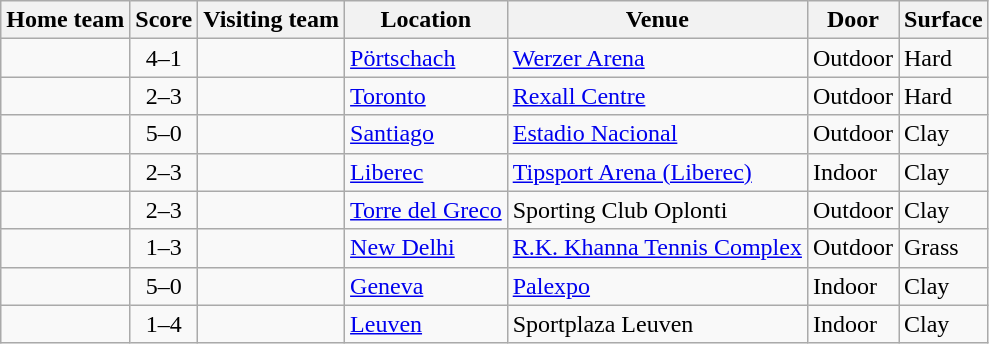<table class="wikitable" style="border:1px solid #aaa;">
<tr>
<th>Home team</th>
<th>Score</th>
<th>Visiting team</th>
<th>Location</th>
<th>Venue</th>
<th>Door</th>
<th>Surface</th>
</tr>
<tr>
<td><strong></strong></td>
<td style="text-align:center;">4–1</td>
<td></td>
<td><a href='#'>Pörtschach</a></td>
<td><a href='#'>Werzer Arena</a></td>
<td>Outdoor</td>
<td>Hard</td>
</tr>
<tr>
<td></td>
<td style="text-align:center;">2–3</td>
<td><strong></strong></td>
<td><a href='#'>Toronto</a></td>
<td><a href='#'>Rexall Centre</a></td>
<td>Outdoor</td>
<td>Hard</td>
</tr>
<tr>
<td><strong></strong></td>
<td style="text-align:center;">5–0</td>
<td></td>
<td><a href='#'>Santiago</a></td>
<td><a href='#'>Estadio Nacional</a></td>
<td>Outdoor</td>
<td>Clay</td>
</tr>
<tr>
<td></td>
<td style="text-align:center;">2–3</td>
<td><strong></strong></td>
<td><a href='#'>Liberec</a></td>
<td><a href='#'>Tipsport Arena (Liberec)</a></td>
<td>Indoor</td>
<td>Clay</td>
</tr>
<tr>
<td></td>
<td style="text-align:center;">2–3</td>
<td><strong></strong></td>
<td><a href='#'>Torre del Greco</a></td>
<td>Sporting Club Oplonti</td>
<td>Outdoor</td>
<td>Clay</td>
</tr>
<tr>
<td></td>
<td style="text-align:center;">1–3</td>
<td><strong></strong></td>
<td><a href='#'>New Delhi</a></td>
<td><a href='#'>R.K. Khanna Tennis Complex</a></td>
<td>Outdoor</td>
<td>Grass</td>
</tr>
<tr>
<td><strong></strong></td>
<td style="text-align:center;">5–0</td>
<td></td>
<td><a href='#'>Geneva</a></td>
<td><a href='#'>Palexpo</a></td>
<td>Indoor</td>
<td>Clay</td>
</tr>
<tr>
<td></td>
<td style="text-align:center;">1–4</td>
<td><strong></strong></td>
<td><a href='#'>Leuven</a></td>
<td>Sportplaza Leuven</td>
<td>Indoor</td>
<td>Clay</td>
</tr>
</table>
